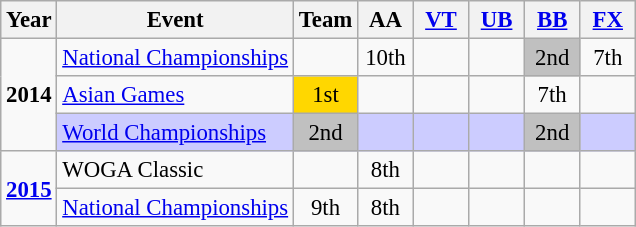<table class="wikitable" style="text-align:center; font-size: 95%;">
<tr>
<th>Year</th>
<th>Event</th>
<th style="width:30px;">Team</th>
<th style="width:30px;">AA</th>
<th style="width:30px;"><a href='#'>VT</a></th>
<th style="width:30px;"><a href='#'>UB</a></th>
<th style="width:30px;"><a href='#'>BB</a></th>
<th style="width:30px;"><a href='#'>FX</a></th>
</tr>
<tr>
<td rowspan="3"><strong>2014</strong></td>
<td align=left><a href='#'>National Championships</a></td>
<td></td>
<td>10th</td>
<td></td>
<td></td>
<td style="background:silver;">2nd</td>
<td>7th</td>
</tr>
<tr>
<td align=left><a href='#'>Asian Games</a></td>
<td style="background: gold">1st</td>
<td></td>
<td></td>
<td></td>
<td>7th</td>
<td></td>
</tr>
<tr bgcolor=#CCCCFF>
<td align=left><a href='#'>World Championships</a></td>
<td style="background:silver;">2nd</td>
<td></td>
<td></td>
<td></td>
<td style="background:silver;">2nd</td>
<td></td>
</tr>
<tr>
<td rowspan="2"><strong><a href='#'>2015</a></strong></td>
<td align=left>WOGA Classic</td>
<td></td>
<td>8th</td>
<td></td>
<td></td>
<td></td>
<td></td>
</tr>
<tr>
<td align=left><a href='#'>National Championships</a></td>
<td>9th</td>
<td>8th</td>
<td></td>
<td></td>
<td></td>
<td></td>
</tr>
</table>
